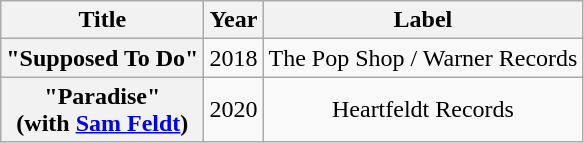<table class="wikitable plainrowheaders" style="text-align:center;">
<tr>
<th scope="col">Title</th>
<th scope="col">Year</th>
<th scope="col">Label</th>
</tr>
<tr>
<th scope="row">"Supposed To Do"</th>
<td>2018</td>
<td>The Pop Shop / Warner Records</td>
</tr>
<tr>
<th scope="row">"Paradise" <br><span>(with <a href='#'>Sam Feldt</a>)</span></th>
<td>2020</td>
<td>Heartfeldt Records</td>
</tr>
</table>
